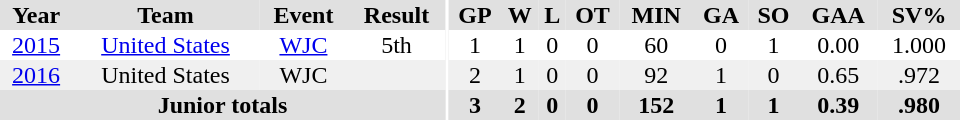<table border="0" cellpadding="1" cellspacing="0" ID="Table3" style="text-align:center; width:40em">
<tr ALIGN="center" bgcolor="#e0e0e0">
<th>Year</th>
<th>Team</th>
<th>Event</th>
<th>Result</th>
<th rowspan="99" bgcolor="#ffffff"></th>
<th>GP</th>
<th>W</th>
<th>L</th>
<th>OT</th>
<th>MIN</th>
<th>GA</th>
<th>SO</th>
<th>GAA</th>
<th>SV%</th>
</tr>
<tr ALIGN="center">
<td><a href='#'>2015</a></td>
<td><a href='#'>United States</a></td>
<td><a href='#'>WJC</a></td>
<td>5th</td>
<td>1</td>
<td>1</td>
<td>0</td>
<td>0</td>
<td>60</td>
<td>0</td>
<td>1</td>
<td>0.00</td>
<td>1.000</td>
</tr>
<tr bgcolor="#f0f0f0">
<td><a href='#'>2016</a></td>
<td>United States</td>
<td>WJC</td>
<td></td>
<td>2</td>
<td>1</td>
<td>0</td>
<td>0</td>
<td>92</td>
<td>1</td>
<td>0</td>
<td>0.65</td>
<td>.972</td>
</tr>
<tr ALIGN="center" bgcolor="#e0e0e0">
<th colspan=4>Junior totals</th>
<th>3</th>
<th>2</th>
<th>0</th>
<th>0</th>
<th>152</th>
<th>1</th>
<th>1</th>
<th>0.39</th>
<th>.980</th>
</tr>
</table>
